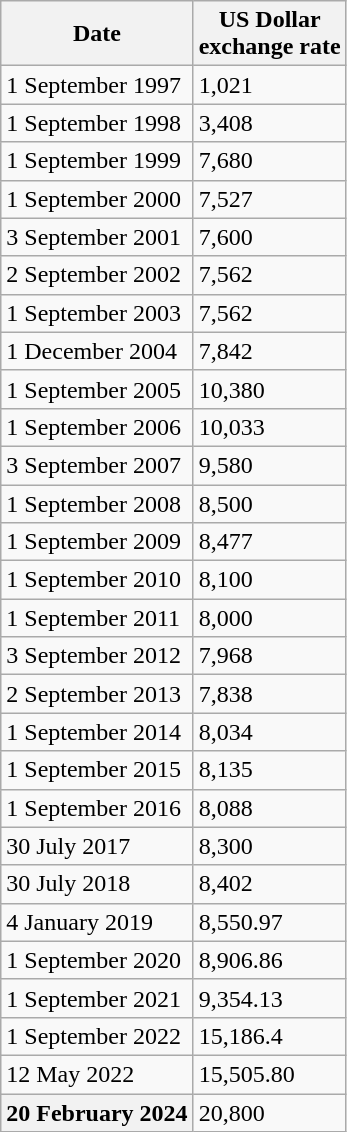<table class="wikitable">
<tr>
<th>Date</th>
<th>US Dollar<br>exchange rate</th>
</tr>
<tr>
<td>1 September 1997</td>
<td>1,021</td>
</tr>
<tr>
<td>1 September 1998</td>
<td>3,408</td>
</tr>
<tr>
<td>1 September 1999</td>
<td>7,680</td>
</tr>
<tr>
<td>1 September 2000</td>
<td>7,527</td>
</tr>
<tr>
<td>3 September 2001</td>
<td>7,600</td>
</tr>
<tr>
<td>2 September 2002</td>
<td>7,562</td>
</tr>
<tr>
<td>1 September 2003</td>
<td>7,562</td>
</tr>
<tr>
<td>1 December 2004</td>
<td>7,842</td>
</tr>
<tr>
<td>1 September 2005</td>
<td>10,380</td>
</tr>
<tr>
<td>1 September 2006</td>
<td>10,033</td>
</tr>
<tr>
<td>3 September 2007</td>
<td>9,580</td>
</tr>
<tr>
<td>1 September 2008</td>
<td>8,500</td>
</tr>
<tr>
<td>1 September 2009</td>
<td>8,477</td>
</tr>
<tr>
<td>1 September 2010</td>
<td>8,100</td>
</tr>
<tr>
<td>1 September 2011</td>
<td>8,000</td>
</tr>
<tr>
<td>3 September 2012</td>
<td>7,968</td>
</tr>
<tr>
<td>2 September 2013</td>
<td>7,838</td>
</tr>
<tr>
<td>1 September 2014</td>
<td>8,034</td>
</tr>
<tr>
<td>1 September 2015</td>
<td>8,135</td>
</tr>
<tr>
<td>1 September 2016</td>
<td>8,088</td>
</tr>
<tr>
<td>30 July 2017</td>
<td>8,300</td>
</tr>
<tr>
<td>30 July 2018</td>
<td>8,402</td>
</tr>
<tr>
<td>4 January 2019</td>
<td>8,550.97</td>
</tr>
<tr>
<td>1 September 2020</td>
<td>8,906.86</td>
</tr>
<tr>
<td>1 September 2021</td>
<td>9,354.13</td>
</tr>
<tr>
<td>1 September 2022</td>
<td>15,186.4</td>
</tr>
<tr>
<td>12 May 2022</td>
<td>15,505.80</td>
</tr>
<tr>
<th>20 February 2024</th>
<td>20,800</td>
</tr>
</table>
